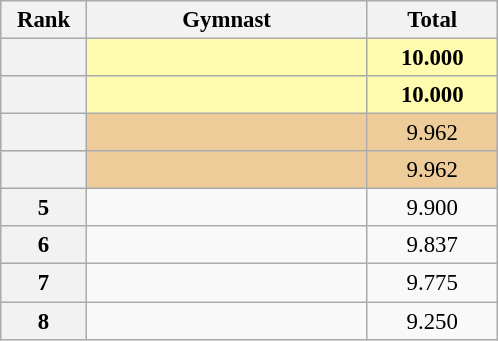<table class="wikitable sortable" style="text-align:center; font-size:95%">
<tr>
<th scope="col" style="width:50px;">Rank</th>
<th scope="col" style="width:180px;">Gymnast</th>
<th scope="col" style="width:80px;">Total</th>
</tr>
<tr style="background:#fffcaf;">
<th scope=row style="text-align:center"></th>
<td style="text-align:left;"></td>
<td><strong>10.000</strong></td>
</tr>
<tr style="background:#fffcaf;">
<th scope="row" style="text-align:center"></th>
<td style="text-align:left;"></td>
<td><strong>10.000</strong></td>
</tr>
<tr style="background:#ec9;">
<th scope=row style="text-align:center"></th>
<td style="text-align:left;"></td>
<td>9.962</td>
</tr>
<tr style="background:#ec9;">
<th scope=row style="text-align:center"></th>
<td style="text-align:left;"></td>
<td>9.962</td>
</tr>
<tr>
<th scope=row style="text-align:center">5</th>
<td style="text-align:left;"></td>
<td>9.900</td>
</tr>
<tr>
<th scope=row style="text-align:center">6</th>
<td style="text-align:left;"></td>
<td>9.837</td>
</tr>
<tr>
<th scope=row style="text-align:center">7</th>
<td style="text-align:left;"></td>
<td>9.775</td>
</tr>
<tr>
<th scope=row style="text-align:center">8</th>
<td style="text-align:left;"></td>
<td>9.250</td>
</tr>
</table>
